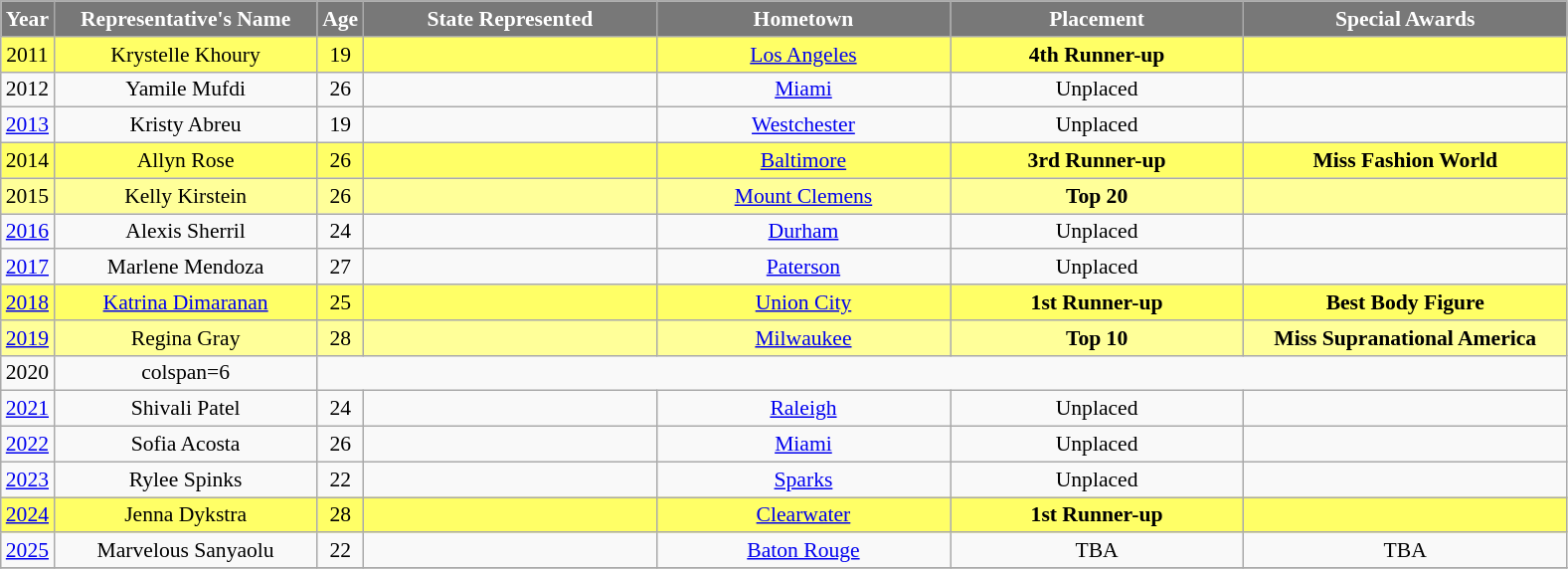<table class="wikitable sortable" style="font-size: 90%; text-align:center">
<tr>
<th width="0" style="background-color:#787878;color:#FFFFFF;">Year</th>
<th width="170" style="background-color:#787878;color:#FFFFFF;">Representative's Name</th>
<th width="0" style="background-color:#787878;color:#FFFFFF;">Age</th>
<th width="190" style="background-color:#787878;color:#FFFFFF;">State Represented</th>
<th width="190" style="background-color:#787878;color:#FFFFFF;">Hometown</th>
<th width="190" style="background-color:#787878;color:#FFFFFF;">Placement</th>
<th width="210" style="background-color:#787878;color:#FFFFFF;">Special Awards</th>
</tr>
<tr style="background-color:#FFFF66; ">
<td>2011</td>
<td>Krystelle Khoury</td>
<td>19</td>
<td></td>
<td><a href='#'>Los Angeles</a></td>
<td><strong>4th Runner-up</strong></td>
<td></td>
</tr>
<tr>
<td>2012</td>
<td>Yamile Mufdi</td>
<td>26</td>
<td></td>
<td><a href='#'>Miami</a></td>
<td>Unplaced</td>
<td></td>
</tr>
<tr>
<td><a href='#'>2013</a></td>
<td>Kristy Abreu</td>
<td>19</td>
<td></td>
<td><a href='#'>Westchester</a></td>
<td>Unplaced</td>
<td></td>
</tr>
<tr style="background-color:#FFFF66; ">
<td>2014</td>
<td>Allyn Rose</td>
<td>26</td>
<td></td>
<td><a href='#'>Baltimore</a></td>
<td><strong>3rd Runner-up</strong></td>
<td><strong>Miss Fashion World</strong></td>
</tr>
<tr style="background-color:#FFFF99;">
<td>2015</td>
<td>Kelly Kirstein</td>
<td>26</td>
<td></td>
<td><a href='#'>Mount Clemens</a></td>
<td><strong>Top 20</strong></td>
<td></td>
</tr>
<tr>
<td><a href='#'>2016</a></td>
<td>Alexis Sherril</td>
<td>24</td>
<td></td>
<td><a href='#'>Durham</a></td>
<td>Unplaced</td>
<td></td>
</tr>
<tr>
<td><a href='#'>2017</a></td>
<td>Marlene Mendoza</td>
<td>27</td>
<td></td>
<td><a href='#'>Paterson</a></td>
<td>Unplaced</td>
<td></td>
</tr>
<tr style="background-color:#FFFF66; ">
<td><a href='#'>2018</a></td>
<td><a href='#'>Katrina Dimaranan</a></td>
<td>25</td>
<td></td>
<td><a href='#'>Union City</a></td>
<td><strong>1st Runner-up</strong></td>
<td><strong>Best Body Figure</strong></td>
</tr>
<tr style="background-color:#FFFF99;">
<td><a href='#'>2019</a></td>
<td>Regina Gray</td>
<td>28</td>
<td></td>
<td><a href='#'>Milwaukee</a></td>
<td><strong>Top 10</strong></td>
<td><strong>Miss Supranational America</strong></td>
</tr>
<tr>
<td>2020</td>
<td>colspan=6 </td>
</tr>
<tr>
<td><a href='#'>2021</a></td>
<td>Shivali Patel</td>
<td>24</td>
<td></td>
<td><a href='#'>Raleigh</a></td>
<td>Unplaced</td>
<td></td>
</tr>
<tr>
<td><a href='#'>2022</a></td>
<td>Sofia Acosta</td>
<td>26</td>
<td></td>
<td><a href='#'>Miami</a></td>
<td>Unplaced</td>
<td></td>
</tr>
<tr>
<td><a href='#'>2023</a></td>
<td>Rylee Spinks</td>
<td>22</td>
<td></td>
<td><a href='#'>Sparks</a></td>
<td>Unplaced</td>
<td></td>
</tr>
<tr style="background-color:#FFFF66; ">
<td><a href='#'>2024</a></td>
<td>Jenna Dykstra</td>
<td>28</td>
<td></td>
<td><a href='#'>Clearwater</a></td>
<td><strong>1st Runner-up</strong></td>
<td></td>
</tr>
<tr>
<td><a href='#'>2025</a></td>
<td>Marvelous Sanyaolu</td>
<td>22</td>
<td></td>
<td><a href='#'>Baton Rouge</a></td>
<td>TBA</td>
<td>TBA</td>
</tr>
<tr>
</tr>
</table>
